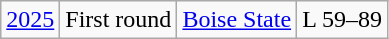<table class="wikitable">
<tr align="center">
<td><a href='#'>2025</a></td>
<td>First round</td>
<td><a href='#'>Boise State</a></td>
<td>L 59–89</td>
</tr>
</table>
